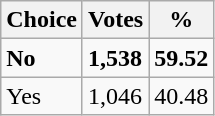<table class="wikitable">
<tr>
<th>Choice</th>
<th>Votes</th>
<th>%</th>
</tr>
<tr>
<td><strong>No</strong></td>
<td><strong>1,538</strong></td>
<td><strong>59.52</strong></td>
</tr>
<tr>
<td>Yes</td>
<td>1,046</td>
<td>40.48</td>
</tr>
</table>
